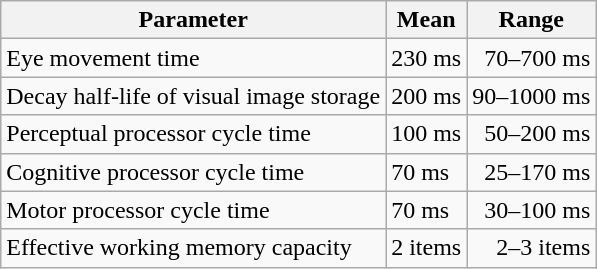<table class="wikitable">
<tr>
<th>Parameter</th>
<th>Mean</th>
<th>Range</th>
</tr>
<tr>
<td>Eye movement time</td>
<td>230 ms</td>
<td align="right">70–700 ms</td>
</tr>
<tr>
<td>Decay half-life of visual image storage</td>
<td>200 ms</td>
<td align="right">90–1000 ms</td>
</tr>
<tr>
<td>Perceptual processor cycle time</td>
<td>100 ms</td>
<td align="right">50–200 ms</td>
</tr>
<tr>
<td>Cognitive processor cycle time</td>
<td>70 ms</td>
<td align="right">25–170 ms</td>
</tr>
<tr>
<td>Motor processor cycle time</td>
<td>70 ms</td>
<td align="right">30–100 ms</td>
</tr>
<tr>
<td>Effective working memory capacity</td>
<td>2 items</td>
<td align="right">2–3 items</td>
</tr>
</table>
